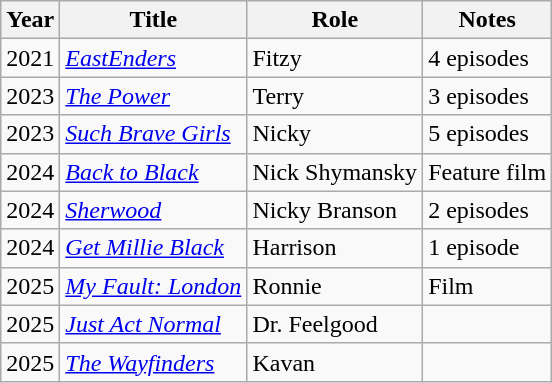<table class="wikitable sortable">
<tr>
<th>Year</th>
<th>Title</th>
<th>Role</th>
<th class="unsortable">Notes</th>
</tr>
<tr>
<td>2021</td>
<td><em><a href='#'>EastEnders</a></em></td>
<td>Fitzy</td>
<td>4 episodes</td>
</tr>
<tr>
<td>2023</td>
<td><em><a href='#'>The Power</a></em></td>
<td>Terry</td>
<td>3 episodes</td>
</tr>
<tr>
<td>2023</td>
<td><em><a href='#'>Such Brave Girls</a></em></td>
<td>Nicky</td>
<td>5 episodes</td>
</tr>
<tr>
<td>2024</td>
<td><em><a href='#'>Back to Black</a></em></td>
<td>Nick Shymansky</td>
<td>Feature film</td>
</tr>
<tr>
<td>2024</td>
<td><em><a href='#'>Sherwood</a></em></td>
<td>Nicky Branson</td>
<td>2 episodes</td>
</tr>
<tr>
<td>2024</td>
<td><em><a href='#'>Get Millie Black</a></em></td>
<td>Harrison</td>
<td>1 episode</td>
</tr>
<tr>
<td>2025</td>
<td><em><a href='#'>My Fault: London</a></em></td>
<td>Ronnie</td>
<td>Film</td>
</tr>
<tr>
<td>2025</td>
<td><em><a href='#'>Just Act Normal</a></em></td>
<td>Dr. Feelgood</td>
<td></td>
</tr>
<tr>
<td>2025</td>
<td><em><a href='#'>The Wayfinders</a></em></td>
<td>Kavan</td>
<td></td>
</tr>
</table>
